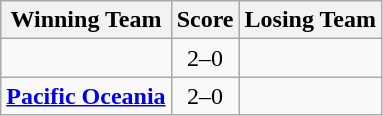<table class=wikitable style="border:1px solid #AAAAAA;">
<tr>
<th>Winning Team</th>
<th>Score</th>
<th>Losing Team</th>
</tr>
<tr>
<td><strong></strong></td>
<td align="center">2–0</td>
<td></td>
</tr>
<tr>
<td><strong> <a href='#'>Pacific Oceania</a></strong></td>
<td align="center">2–0</td>
<td></td>
</tr>
</table>
